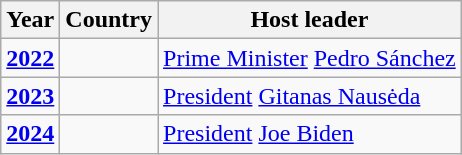<table class="wikitable">
<tr>
<th>Year</th>
<th>Country</th>
<th>Host leader</th>
</tr>
<tr>
<td><strong><a href='#'>2022</a></strong></td>
<td></td>
<td><a href='#'>Prime Minister</a> <a href='#'>Pedro Sánchez</a></td>
</tr>
<tr>
<td><strong><a href='#'>2023</a></strong></td>
<td></td>
<td><a href='#'>President</a> <a href='#'>Gitanas Nausėda</a></td>
</tr>
<tr>
<td><strong><a href='#'>2024</a></strong></td>
<td></td>
<td><a href='#'>President</a> <a href='#'>Joe Biden</a></td>
</tr>
</table>
